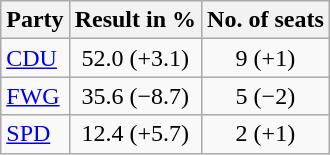<table class="wikitable right">
<tr class="hintergrundfarbe5">
<th>Party</th>
<th>Result in %</th>
<th>No. of seats</th>
</tr>
<tr>
<td><a href='#'>CDU</a></td>
<td align="center">52.0 (+3.1)</td>
<td align="center">9 (+1)</td>
</tr>
<tr>
<td><a href='#'>FWG</a></td>
<td align="center">35.6 (−8.7)</td>
<td align="center">5 (−2)</td>
</tr>
<tr>
<td><a href='#'>SPD</a></td>
<td align="center">12.4 (+5.7)</td>
<td align="center">2 (+1)</td>
</tr>
</table>
